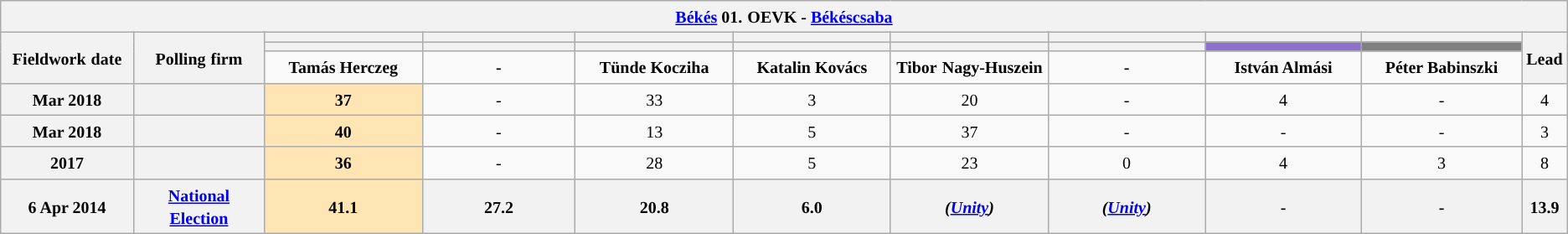<table class="wikitable mw-collapsible mw-collapsed" style="text-align:center">
<tr>
<th colspan="11" style="width: 980pt;"><small><a href='#'>Békés</a> 01.</small> <small>OEVK - <a href='#'>Békéscsaba</a></small></th>
</tr>
<tr>
<th rowspan="3" style="width: 80pt;"><small>Fieldwork</small> <small>date</small></th>
<th rowspan="3" style="width: 80pt;"><strong><small>Polling</small> <small>firm</small></strong></th>
<th style="width: 100pt;"><small></small></th>
<th style="width: 100pt;"><small> </small></th>
<th style="width: 100pt;"></th>
<th style="width: 100pt;"></th>
<th style="width: 100pt;"></th>
<th style="width: 100pt;"></th>
<th style="width: 100pt;"></th>
<th style="width: 100pt;"></th>
<th rowspan="3" style="width: 20pt;"><small>Lead</small></th>
</tr>
<tr>
<th style="color:inherit;background:"></th>
<th style="color:inherit;background:"></th>
<th style="color:inherit;background:"></th>
<th style="color:inherit;background:"></th>
<th style="color:inherit;background:"></th>
<th style="color:inherit;background:"></th>
<th style="color:inherit;background:#8E6FCE;"></th>
<th style="color:inherit;background:#808080;"></th>
</tr>
<tr>
<td><small><strong>Tamás Herczeg</strong></small></td>
<td><small><strong>-</strong></small></td>
<td><small><strong>Tünde Kocziha</strong></small></td>
<td><small><strong>Katalin Kovács</strong></small></td>
<td><small><strong>Tibor</strong></small> <small><strong>Nagy-Huszein</strong></small></td>
<td><small><strong>-</strong></small></td>
<td><small><strong>István Almási</strong></small></td>
<td><small><strong>Péter Babinszki</strong></small></td>
</tr>
<tr>
<th><small>Mar 2018</small></th>
<th></th>
<td style="background:#FFE5B4"><small><strong>37</strong></small></td>
<td><small>-</small></td>
<td><small>33</small></td>
<td><small>3</small></td>
<td><small>20</small></td>
<td><small>-</small></td>
<td><small>4</small></td>
<td><small>-</small></td>
<td style="background:"><small>4</small></td>
</tr>
<tr>
<th><small>Mar 2018</small></th>
<th><small></small></th>
<td style="background:#FFE5B4"><small><strong>40</strong></small></td>
<td><small>-</small></td>
<td><small>13</small></td>
<td><small>5</small></td>
<td><small>37</small></td>
<td><small>-</small></td>
<td><small>-</small></td>
<td><small>-</small></td>
<td style="background:"><small>3</small></td>
</tr>
<tr>
<th><small>2017</small></th>
<th><small></small></th>
<td style="background:#FFE5B4"><small><strong>36</strong></small></td>
<td><small>-</small></td>
<td><small>28</small></td>
<td><small>5</small></td>
<td><small>23</small></td>
<td><small>0</small></td>
<td><small>4</small></td>
<td><small>3</small></td>
<td style="background:"><small>8</small></td>
</tr>
<tr>
<th><small>6 Apr 2014</small></th>
<th><a href='#'><small>National Election</small></a></th>
<th style="background:#FFE5B4"><small><strong>41.1</strong></small></th>
<th><small>27.2</small></th>
<th><small>20.8</small></th>
<th><small>6.0</small></th>
<th><small><em>(<a href='#'>Unity</a>)</em></small></th>
<th><small><em>(<a href='#'>Unity</a>)</em></small></th>
<th><small>-</small></th>
<th><small>-</small></th>
<th style="background:"><small>13.9</small></th>
</tr>
</table>
